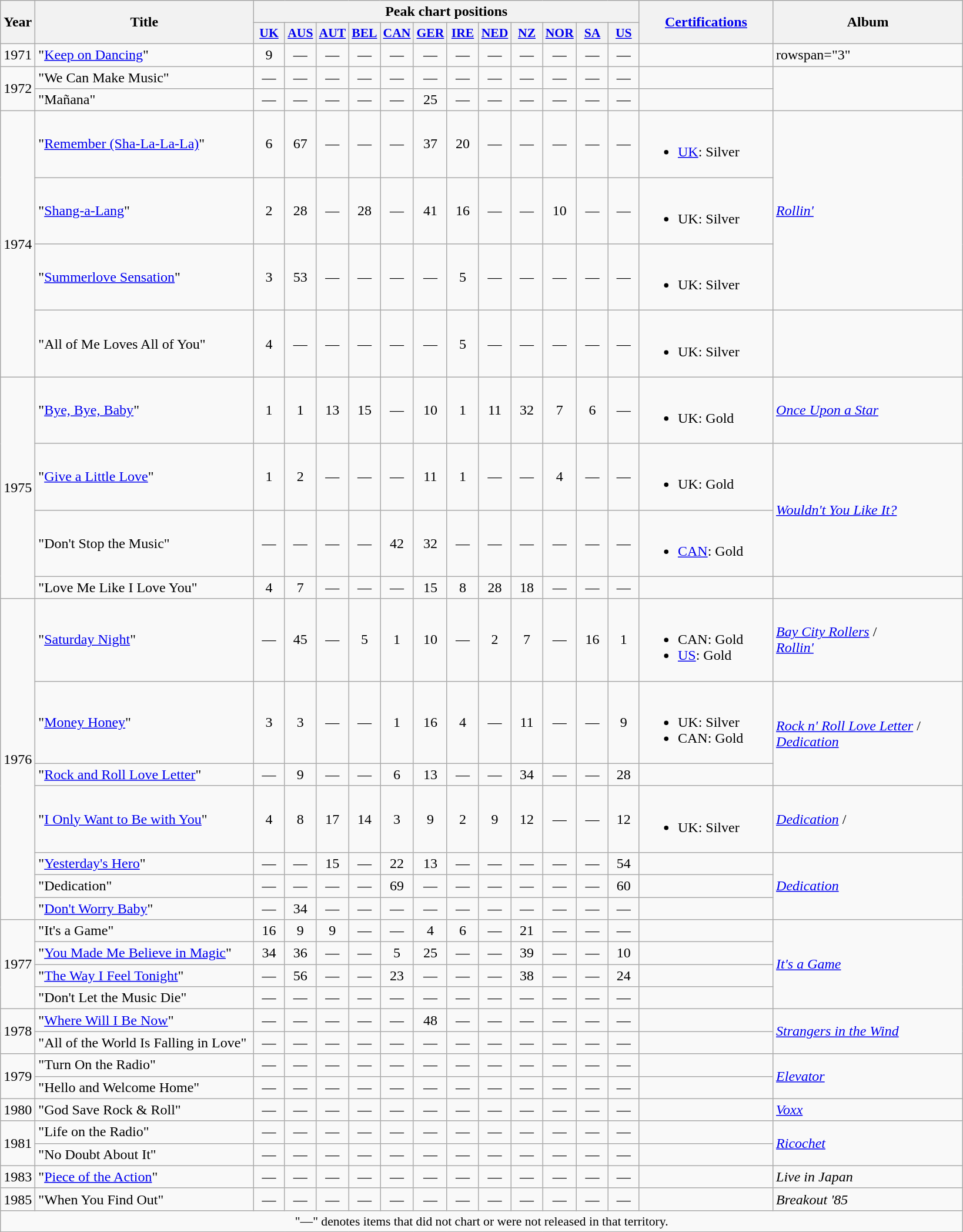<table class="wikitable">
<tr>
<th rowspan="2" style="width:2em;">Year</th>
<th rowspan="2" style="width:15em;">Title</th>
<th colspan="12">Peak chart positions</th>
<th rowspan="2" style="width:9em;"><a href='#'>Certifications</a></th>
<th rowspan="2" style="width:13em;">Album</th>
</tr>
<tr>
<th style="width:2em;font-size:90%;"><a href='#'>UK</a><br></th>
<th style="width:2em;font-size:90%;"><a href='#'>AUS</a><br></th>
<th style="width:2em;font-size:90%;"><a href='#'>AUT</a><br></th>
<th style="width:2em;font-size:90%;"><a href='#'>BEL</a><br></th>
<th style="width:2em;font-size:90%;"><a href='#'>CAN</a><br></th>
<th style="width:2em;font-size:90%;"><a href='#'>GER</a><br></th>
<th style="width:2em;font-size:90%;"><a href='#'>IRE</a><br></th>
<th style="width:2em;font-size:90%;"><a href='#'>NED</a><br></th>
<th style="width:2em;font-size:90%;"><a href='#'>NZ</a><br></th>
<th style="width:2em;font-size:90%;"><a href='#'>NOR</a><br></th>
<th style="width:2em;font-size:90%;"><a href='#'>SA</a><br></th>
<th style="width:2em;font-size:90%;"><a href='#'>US</a><br></th>
</tr>
<tr>
<td>1971</td>
<td>"<a href='#'>Keep on Dancing</a>"</td>
<td align="center">9</td>
<td align="center">—</td>
<td align="center">—</td>
<td align="center">—</td>
<td align="center">—</td>
<td align="center">—</td>
<td align="center">—</td>
<td align="center">—</td>
<td align="center">—</td>
<td align="center">—</td>
<td align="center">—</td>
<td align="center">—</td>
<td></td>
<td>rowspan="3" </td>
</tr>
<tr>
<td rowspan="2">1972</td>
<td>"We Can Make Music"</td>
<td align="center">—</td>
<td align="center">—</td>
<td align="center">—</td>
<td align="center">—</td>
<td align="center">—</td>
<td align="center">—</td>
<td align="center">—</td>
<td align="center">—</td>
<td align="center">—</td>
<td align="center">—</td>
<td align="center">—</td>
<td align="center">—</td>
<td></td>
</tr>
<tr>
<td>"Mañana"</td>
<td align="center">—</td>
<td align="center">—</td>
<td align="center">—</td>
<td align="center">—</td>
<td align="center">—</td>
<td align="center">25</td>
<td align="center">—</td>
<td align="center">—</td>
<td align="center">—</td>
<td align="center">—</td>
<td align="center">—</td>
<td align="center">—</td>
<td></td>
</tr>
<tr>
<td rowspan="4">1974</td>
<td>"<a href='#'>Remember (Sha-La-La-La)</a>"</td>
<td align="center">6</td>
<td align="center">67</td>
<td align="center">—</td>
<td align="center">—</td>
<td align="center">—</td>
<td align="center">37</td>
<td align="center">20</td>
<td align="center">—</td>
<td align="center">—</td>
<td align="center">—</td>
<td align="center">—</td>
<td align="center">—</td>
<td><br><ul><li><a href='#'>UK</a>: Silver</li></ul></td>
<td align="left" rowspan="3"><em><a href='#'>Rollin'</a></em></td>
</tr>
<tr>
<td>"<a href='#'>Shang-a-Lang</a>"</td>
<td align="center">2</td>
<td align="center">28</td>
<td align="center">—</td>
<td align="center">28</td>
<td align="center">—</td>
<td align="center">41</td>
<td align="center">16</td>
<td align="center">—</td>
<td align="center">—</td>
<td align="center">10</td>
<td align="center">—</td>
<td align="center">—</td>
<td><br><ul><li>UK: Silver</li></ul></td>
</tr>
<tr>
<td>"<a href='#'>Summerlove Sensation</a>"</td>
<td align="center">3</td>
<td align="center">53</td>
<td align="center">—</td>
<td align="center">—</td>
<td align="center">—</td>
<td align="center">—</td>
<td align="center">5</td>
<td align="center">—</td>
<td align="center">—</td>
<td align="center">—</td>
<td align="center">—</td>
<td align="center">—</td>
<td><br><ul><li>UK: Silver</li></ul></td>
</tr>
<tr>
<td>"All of Me Loves All of You"</td>
<td align="center">4</td>
<td align="center">—</td>
<td align="center">—</td>
<td align="center">—</td>
<td align="center">—</td>
<td align="center">—</td>
<td align="center">5</td>
<td align="center">—</td>
<td align="center">—</td>
<td align="center">—</td>
<td align="center">—</td>
<td align="center">—</td>
<td><br><ul><li>UK: Silver</li></ul></td>
<td></td>
</tr>
<tr>
<td rowspan="4">1975</td>
<td>"<a href='#'>Bye, Bye, Baby</a>"</td>
<td align="center">1</td>
<td align="center">1</td>
<td align="center">13</td>
<td align="center">15</td>
<td align="center">—</td>
<td align="center">10</td>
<td align="center">1</td>
<td align="center">11</td>
<td align="center">32</td>
<td align="center">7</td>
<td align="center">6</td>
<td align="center">—</td>
<td><br><ul><li>UK: Gold</li></ul></td>
<td align="left"><em><a href='#'>Once Upon a Star</a></em></td>
</tr>
<tr>
<td>"<a href='#'>Give a Little Love</a>"</td>
<td align="center">1</td>
<td align="center">2</td>
<td align="center">—</td>
<td align="center">—</td>
<td align="center">—</td>
<td align="center">11</td>
<td align="center">1</td>
<td align="center">—</td>
<td align="center">—</td>
<td align="center">4</td>
<td align="center">—</td>
<td align="center">—</td>
<td><br><ul><li>UK: Gold</li></ul></td>
<td align="left" rowspan="2"><em><a href='#'>Wouldn't You Like It?</a></em></td>
</tr>
<tr>
<td>"Don't Stop the Music"</td>
<td align="center">—</td>
<td align="center">—</td>
<td align="center">—</td>
<td align="center">—</td>
<td align="center">42</td>
<td align="center">32</td>
<td align="center">—</td>
<td align="center">—</td>
<td align="center">—</td>
<td align="center">—</td>
<td align="center">—</td>
<td align="center">—</td>
<td><br><ul><li><a href='#'>CAN</a>: Gold</li></ul></td>
</tr>
<tr>
<td>"Love Me Like I Love You"</td>
<td align="center">4</td>
<td align="center">7</td>
<td align="center">—</td>
<td align="center">—</td>
<td align="center">—</td>
<td align="center">15</td>
<td align="center">8</td>
<td align="center">28</td>
<td align="center">18</td>
<td align="center">—</td>
<td align="center">—</td>
<td align="center">—</td>
<td></td>
<td></td>
</tr>
<tr>
<td rowspan="7">1976</td>
<td>"<a href='#'>Saturday Night</a>"</td>
<td align="center">—</td>
<td align="center">45</td>
<td align="center">—</td>
<td align="center">5</td>
<td align="center">1</td>
<td align="center">10</td>
<td align="center">—</td>
<td align="center">2</td>
<td align="center">7</td>
<td align="center">—</td>
<td align="center">16</td>
<td align="center">1</td>
<td><br><ul><li>CAN: Gold</li><li><a href='#'>US</a>: Gold</li></ul></td>
<td align="left"><em><a href='#'>Bay City Rollers</a></em>  /<br> <em><a href='#'>Rollin'</a></em> </td>
</tr>
<tr>
<td>"<a href='#'>Money Honey</a>"</td>
<td align="center">3</td>
<td align="center">3</td>
<td align="center">—</td>
<td align="center">—</td>
<td align="center">1</td>
<td align="center">16</td>
<td align="center">4</td>
<td align="center">—</td>
<td align="center">11</td>
<td align="center">—</td>
<td align="center">—</td>
<td align="center">9</td>
<td><br><ul><li>UK: Silver</li><li>CAN: Gold</li></ul></td>
<td align="left" rowspan="2"><em><a href='#'>Rock n' Roll Love Letter</a></em>  /<br><em><a href='#'>Dedication</a></em> </td>
</tr>
<tr>
<td>"<a href='#'>Rock and Roll Love Letter</a>"</td>
<td align="center">—</td>
<td align="center">9</td>
<td align="center">—</td>
<td align="center">—</td>
<td align="center">6</td>
<td align="center">13</td>
<td align="center">—</td>
<td align="center">—</td>
<td align="center">34</td>
<td align="center">—</td>
<td align="center">—</td>
<td align="center">28</td>
<td></td>
</tr>
<tr>
<td>"<a href='#'>I Only Want to Be with You</a>"</td>
<td align="center">4</td>
<td align="center">8</td>
<td align="center">17</td>
<td align="center">14</td>
<td align="center">3</td>
<td align="center">9</td>
<td align="center">2</td>
<td align="center">9</td>
<td align="center">12</td>
<td align="center">—</td>
<td align="center">—</td>
<td align="center">12</td>
<td><br><ul><li>UK: Silver</li></ul></td>
<td align="left"><em><a href='#'>Dedication</a></em>  /<br></td>
</tr>
<tr>
<td>"<a href='#'>Yesterday's Hero</a>"</td>
<td align="center">—</td>
<td align="center">—</td>
<td align="center">15</td>
<td align="center">—</td>
<td align="center">22</td>
<td align="center">13</td>
<td align="center">—</td>
<td align="center">—</td>
<td align="center">—</td>
<td align="center">—</td>
<td align="center">—</td>
<td align="center">54</td>
<td></td>
<td align="left" rowspan="3"><em><a href='#'>Dedication</a></em></td>
</tr>
<tr>
<td>"Dedication"</td>
<td align="center">—</td>
<td align="center">—</td>
<td align="center">—</td>
<td align="center">—</td>
<td align="center">69</td>
<td align="center">—</td>
<td align="center">—</td>
<td align="center">—</td>
<td align="center">—</td>
<td align="center">—</td>
<td align="center">—</td>
<td align="center">60</td>
<td></td>
</tr>
<tr>
<td>"<a href='#'>Don't Worry Baby</a>"</td>
<td align="center">—</td>
<td align="center">34</td>
<td align="center">—</td>
<td align="center">—</td>
<td align="center">—</td>
<td align="center">—</td>
<td align="center">—</td>
<td align="center">—</td>
<td align="center">—</td>
<td align="center">—</td>
<td align="center">—</td>
<td align="center">—</td>
<td></td>
</tr>
<tr>
<td rowspan="4">1977</td>
<td>"It's a Game"</td>
<td align="center">16</td>
<td align="center">9</td>
<td align="center">9</td>
<td align="center">—</td>
<td align="center">—</td>
<td align="center">4</td>
<td align="center">6</td>
<td align="center">—</td>
<td align="center">21</td>
<td align="center">—</td>
<td align="center">—</td>
<td align="center">—</td>
<td></td>
<td align="left" rowspan="4"><em><a href='#'>It's a Game</a></em></td>
</tr>
<tr>
<td>"<a href='#'>You Made Me Believe in Magic</a>"</td>
<td align="center">34</td>
<td align="center">36</td>
<td align="center">—</td>
<td align="center">—</td>
<td align="center">5</td>
<td align="center">25</td>
<td align="center">—</td>
<td align="center">—</td>
<td align="center">39</td>
<td align="center">—</td>
<td align="center">—</td>
<td align="center">10</td>
<td></td>
</tr>
<tr>
<td>"<a href='#'>The Way I Feel Tonight</a>"</td>
<td align="center">—</td>
<td align="center">56</td>
<td align="center">—</td>
<td align="center">—</td>
<td align="center">23</td>
<td align="center">—</td>
<td align="center">—</td>
<td align="center">—</td>
<td align="center">38</td>
<td align="center">—</td>
<td align="center">—</td>
<td align="center">24</td>
<td></td>
</tr>
<tr>
<td>"Don't Let the Music Die"</td>
<td align="center">—</td>
<td align="center">—</td>
<td align="center">—</td>
<td align="center">—</td>
<td align="center">—</td>
<td align="center">—</td>
<td align="center">—</td>
<td align="center">—</td>
<td align="center">—</td>
<td align="center">—</td>
<td align="center">—</td>
<td align="center">—</td>
<td></td>
</tr>
<tr>
<td rowspan="2">1978</td>
<td>"<a href='#'>Where Will I Be Now</a>"</td>
<td align="center">—</td>
<td align="center">—</td>
<td align="center">—</td>
<td align="center">—</td>
<td align="center">—</td>
<td align="center">48</td>
<td align="center">—</td>
<td align="center">—</td>
<td align="center">—</td>
<td align="center">—</td>
<td align="center">—</td>
<td align="center">—</td>
<td></td>
<td align="left" rowspan="2"><em><a href='#'>Strangers in the Wind</a></em></td>
</tr>
<tr>
<td>"All of the World Is Falling in Love"</td>
<td align="center">—</td>
<td align="center">—</td>
<td align="center">—</td>
<td align="center">—</td>
<td align="center">—</td>
<td align="center">—</td>
<td align="center">—</td>
<td align="center">—</td>
<td align="center">—</td>
<td align="center">—</td>
<td align="center">—</td>
<td align="center">—</td>
<td></td>
</tr>
<tr>
<td rowspan="2">1979</td>
<td>"Turn On the Radio"</td>
<td align="center">—</td>
<td align="center">—</td>
<td align="center">—</td>
<td align="center">—</td>
<td align="center">—</td>
<td align="center">—</td>
<td align="center">—</td>
<td align="center">—</td>
<td align="center">—</td>
<td align="center">—</td>
<td align="center">—</td>
<td align="center">—</td>
<td></td>
<td align="left" rowspan="2"><em><a href='#'>Elevator</a></em></td>
</tr>
<tr>
<td>"Hello and Welcome Home"</td>
<td align="center">—</td>
<td align="center">—</td>
<td align="center">—</td>
<td align="center">—</td>
<td align="center">—</td>
<td align="center">—</td>
<td align="center">—</td>
<td align="center">—</td>
<td align="center">—</td>
<td align="center">—</td>
<td align="center">—</td>
<td align="center">—</td>
<td></td>
</tr>
<tr>
<td>1980</td>
<td>"God Save Rock & Roll"</td>
<td align="center">—</td>
<td align="center">—</td>
<td align="center">—</td>
<td align="center">—</td>
<td align="center">—</td>
<td align="center">—</td>
<td align="center">—</td>
<td align="center">—</td>
<td align="center">—</td>
<td align="center">—</td>
<td align="center">—</td>
<td align="center">—</td>
<td></td>
<td align="left"><em><a href='#'>Voxx</a></em></td>
</tr>
<tr>
<td rowspan="2">1981</td>
<td>"Life on the Radio"</td>
<td align="center">—</td>
<td align="center">—</td>
<td align="center">—</td>
<td align="center">—</td>
<td align="center">—</td>
<td align="center">—</td>
<td align="center">—</td>
<td align="center">—</td>
<td align="center">—</td>
<td align="center">—</td>
<td align="center">—</td>
<td align="center">—</td>
<td></td>
<td align="left" rowspan="2"><em><a href='#'>Ricochet</a></em></td>
</tr>
<tr>
<td>"No Doubt About It"</td>
<td align="center">—</td>
<td align="center">—</td>
<td align="center">—</td>
<td align="center">—</td>
<td align="center">—</td>
<td align="center">—</td>
<td align="center">—</td>
<td align="center">—</td>
<td align="center">—</td>
<td align="center">—</td>
<td align="center">—</td>
<td align="center">—</td>
<td></td>
</tr>
<tr>
<td>1983</td>
<td>"<a href='#'>Piece of the Action</a>"</td>
<td align="center">—</td>
<td align="center">—</td>
<td align="center">—</td>
<td align="center">—</td>
<td align="center">—</td>
<td align="center">—</td>
<td align="center">—</td>
<td align="center">—</td>
<td align="center">—</td>
<td align="center">—</td>
<td align="center">—</td>
<td align="center">—</td>
<td></td>
<td align="left"><em>Live in Japan</em></td>
</tr>
<tr>
<td>1985</td>
<td>"When You Find Out"</td>
<td align="center">—</td>
<td align="center">—</td>
<td align="center">—</td>
<td align="center">—</td>
<td align="center">—</td>
<td align="center">—</td>
<td align="center">—</td>
<td align="center">—</td>
<td align="center">—</td>
<td align="center">—</td>
<td align="center">—</td>
<td align="center">—</td>
<td></td>
<td align="left"><em>Breakout '85</em></td>
</tr>
<tr>
<td align="center" colspan="20" style="font-size:90%">"—" denotes items that did not chart or were not released in that territory.</td>
</tr>
<tr>
</tr>
</table>
